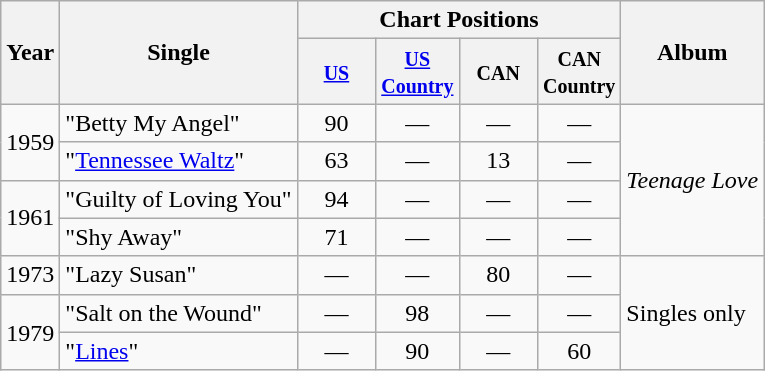<table class="wikitable">
<tr>
<th rowspan="2">Year</th>
<th rowspan="2">Single</th>
<th colspan="4">Chart Positions</th>
<th rowspan="2">Album</th>
</tr>
<tr>
<th width="45"><small><a href='#'>US</a></small><br></th>
<th width="45"><small><a href='#'>US Country</a></small></th>
<th width="45"><small>CAN</small><br></th>
<th width="45"><small>CAN Country</small><br></th>
</tr>
<tr>
<td rowspan="2">1959</td>
<td>"Betty My Angel"</td>
<td align="center">90</td>
<td align="center">—</td>
<td align="center">—</td>
<td align="center">—</td>
<td rowspan="4"><em>Teenage Love</em></td>
</tr>
<tr>
<td>"<a href='#'>Tennessee Waltz</a>"</td>
<td align="center">63</td>
<td align="center">—</td>
<td align="center">13</td>
<td align="center">—</td>
</tr>
<tr>
<td rowspan="2">1961</td>
<td>"Guilty of Loving You"</td>
<td align="center">94</td>
<td align="center">—</td>
<td align="center">—</td>
<td align="center">—</td>
</tr>
<tr>
<td>"Shy Away"</td>
<td align="center">71</td>
<td align="center">—</td>
<td align="center">—</td>
<td align="center">—</td>
</tr>
<tr>
<td>1973</td>
<td>"Lazy Susan"</td>
<td align="center">—</td>
<td align="center">—</td>
<td align="center">80</td>
<td align="center">—</td>
<td rowspan="3">Singles only</td>
</tr>
<tr>
<td rowspan="2">1979</td>
<td>"Salt on the Wound"</td>
<td align="center">—</td>
<td align="center">98</td>
<td align="center">—</td>
<td align="center">—</td>
</tr>
<tr>
<td>"<a href='#'>Lines</a>"</td>
<td align="center">—</td>
<td align="center">90</td>
<td align="center">—</td>
<td align="center">60</td>
</tr>
</table>
